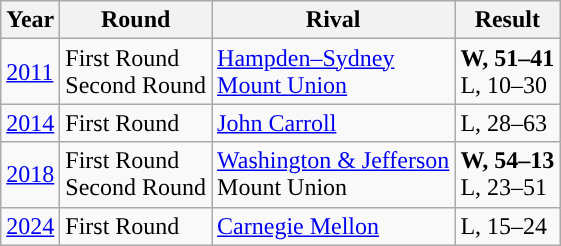<table class="wikitable">
<tr>
<th width=px>Year</th>
<th width=px>Round</th>
<th width=px>Rival</th>
<th width=px>Result</th>
</tr>
<tr>
<td><a href='#'>2011</a></td>
<td>First Round<br>Second Round</td>
<td><a href='#'>Hampden–Sydney</a><br><a href='#'>Mount Union</a></td>
<td><strong>W, 51–41</strong><br>L, 10–30</td>
</tr>
<tr>
<td><a href='#'>2014</a></td>
<td>First Round</td>
<td><a href='#'>John Carroll</a></td>
<td>L, 28–63</td>
</tr>
<tr>
<td><a href='#'>2018</a></td>
<td>First Round<br>Second Round</td>
<td><a href='#'>Washington & Jefferson</a><br>Mount Union</td>
<td><strong>W, 54–13</strong><br>L, 23–51</td>
</tr>
<tr>
<td><a href='#'>2024</a></td>
<td>First Round</td>
<td><a href='#'>Carnegie Mellon</a></td>
<td>L, 15–24</td>
</tr>
</table>
